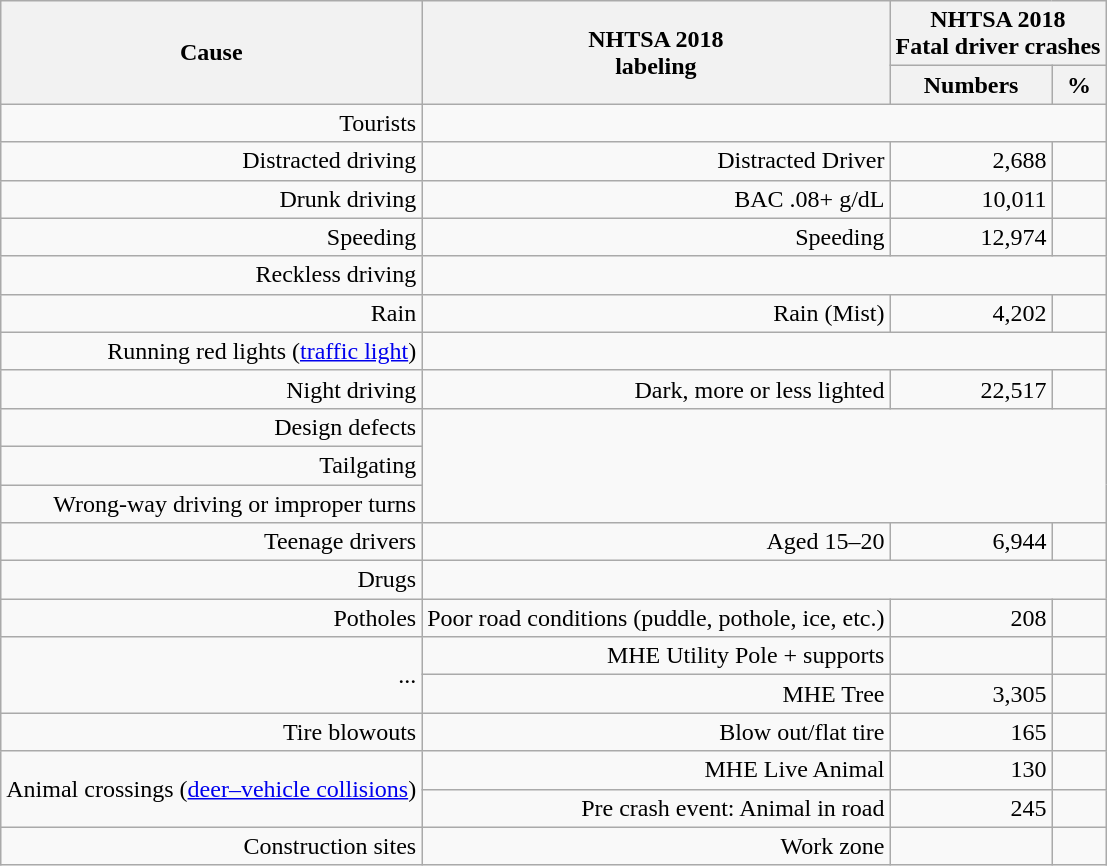<table class= "wikitable sortable col1left col2left" style=text-align:right>
<tr>
<th rowspan=2>Cause</th>
<th rowspan=2>NHTSA 2018 <br>labeling</th>
<th colspan=2>NHTSA 2018 <br>Fatal driver crashes</th>
</tr>
<tr>
<th>Numbers</th>
<th>%</th>
</tr>
<tr>
<td>Tourists</td>
</tr>
<tr>
<td>Distracted driving</td>
<td> Distracted Driver</td>
<td>2,688</td>
<td></td>
</tr>
<tr>
<td>Drunk driving</td>
<td>BAC .08+ g/dL</td>
<td>10,011</td>
<td></td>
</tr>
<tr>
<td>Speeding</td>
<td> Speeding</td>
<td>12,974</td>
<td> </td>
</tr>
<tr>
<td>Reckless driving</td>
</tr>
<tr>
<td>Rain</td>
<td>Rain (Mist)</td>
<td>4,202</td>
<td></td>
</tr>
<tr>
<td>Running red lights (<a href='#'>traffic light</a>)</td>
</tr>
<tr>
<td>Night driving</td>
<td>Dark, more or less lighted</td>
<td>22,517</td>
<td></td>
</tr>
<tr>
<td>Design defects</td>
</tr>
<tr>
<td>Tailgating</td>
</tr>
<tr>
<td>Wrong-way driving or improper turns</td>
</tr>
<tr>
<td>Teenage drivers</td>
<td>Aged 15–20</td>
<td>6,944</td>
<td></td>
</tr>
<tr>
<td>Drugs</td>
</tr>
<tr>
<td>Potholes</td>
<td>Poor road conditions (puddle, pothole, ice, etc.)</td>
<td>208</td>
<td></td>
</tr>
<tr>
<td rowspan = "2">...</td>
<td>MHE Utility Pole + supports</td>
<td></td>
<td></td>
</tr>
<tr>
<td>MHE Tree</td>
<td style=text-align:right>3,305</td>
<td></td>
</tr>
<tr>
<td>Tire blowouts</td>
<td>Blow out/flat tire</td>
<td>165</td>
<td></td>
</tr>
<tr>
<td rowspan = "2">Animal crossings (<a href='#'>deer–vehicle collisions</a>)</td>
<td>MHE Live Animal</td>
<td>130</td>
<td></td>
</tr>
<tr>
<td>Pre crash event: Animal in road</td>
<td style=text-align:right>245</td>
<td></td>
</tr>
<tr>
<td>Construction sites</td>
<td>Work zone</td>
<td> </td>
<td></td>
</tr>
</table>
